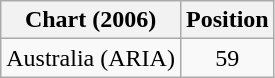<table class="wikitable">
<tr>
<th>Chart (2006)</th>
<th>Position</th>
</tr>
<tr>
<td>Australia (ARIA)</td>
<td align="center">59</td>
</tr>
</table>
